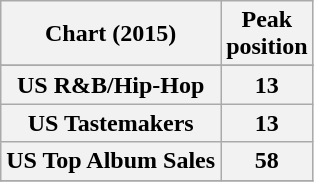<table class="wikitable sortable plainrowheaders" style="text-align:center">
<tr>
<th>Chart (2015)</th>
<th>Peak<br>position</th>
</tr>
<tr>
</tr>
<tr>
</tr>
<tr>
</tr>
<tr>
<th>US R&B/Hip-Hop</th>
<th>13</th>
</tr>
<tr>
<th>US Tastemakers</th>
<th>13</th>
</tr>
<tr>
<th>US Top Album Sales</th>
<th>58</th>
</tr>
<tr>
</tr>
</table>
